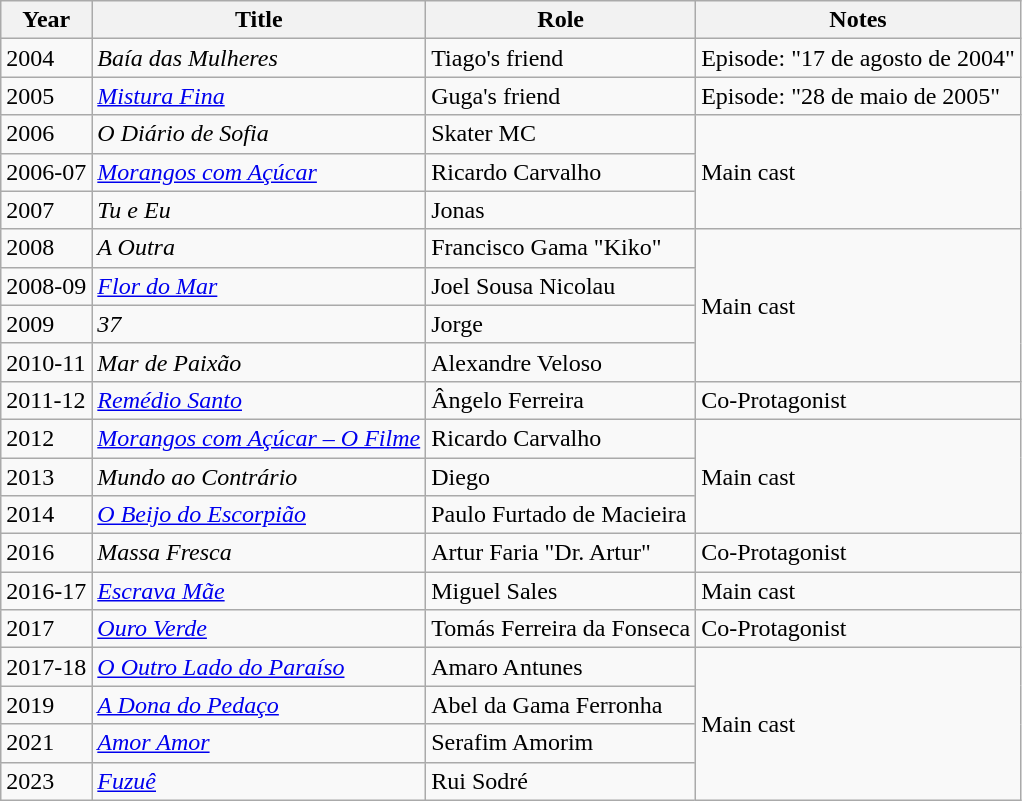<table class="wikitable">
<tr>
<th>Year</th>
<th>Title</th>
<th>Role</th>
<th>Notes</th>
</tr>
<tr>
<td>2004</td>
<td><em>Baía das Mulheres</em></td>
<td>Tiago's friend</td>
<td>Episode: "17 de agosto de 2004"</td>
</tr>
<tr>
<td>2005</td>
<td><em><a href='#'>Mistura Fina</a></em></td>
<td>Guga's friend</td>
<td>Episode: "28 de maio de 2005"</td>
</tr>
<tr>
<td>2006</td>
<td><em>O Diário de Sofia</em></td>
<td>Skater MC</td>
<td rowspan="3">Main cast</td>
</tr>
<tr>
<td>2006-07</td>
<td><em><a href='#'>Morangos com Açúcar</a></em></td>
<td>Ricardo Carvalho</td>
</tr>
<tr>
<td>2007</td>
<td><em>Tu e Eu</em></td>
<td>Jonas</td>
</tr>
<tr>
<td>2008</td>
<td><em>A Outra</em></td>
<td>Francisco Gama "Kiko"</td>
<td rowspan="4">Main cast</td>
</tr>
<tr>
<td>2008-09</td>
<td><em><a href='#'>Flor do Mar</a></em></td>
<td>Joel Sousa Nicolau</td>
</tr>
<tr>
<td>2009</td>
<td><em>37</em></td>
<td>Jorge</td>
</tr>
<tr>
<td>2010-11</td>
<td><em>Mar de Paixão</em></td>
<td>Alexandre Veloso</td>
</tr>
<tr>
<td>2011-12</td>
<td><em><a href='#'>Remédio Santo</a></em></td>
<td>Ângelo Ferreira</td>
<td>Co-Protagonist</td>
</tr>
<tr>
<td>2012</td>
<td><em><a href='#'>Morangos com Açúcar – O Filme</a></em></td>
<td>Ricardo Carvalho</td>
<td rowspan="3">Main cast</td>
</tr>
<tr>
<td>2013</td>
<td><em>Mundo ao Contrário</em></td>
<td>Diego</td>
</tr>
<tr>
<td>2014</td>
<td><em><a href='#'>O Beijo do Escorpião</a></em></td>
<td>Paulo Furtado de Macieira</td>
</tr>
<tr>
<td>2016</td>
<td><em>Massa Fresca</em></td>
<td>Artur Faria "Dr. Artur"</td>
<td>Co-Protagonist</td>
</tr>
<tr>
<td>2016-17</td>
<td><em><a href='#'>Escrava Mãe</a></em></td>
<td>Miguel Sales</td>
<td>Main cast</td>
</tr>
<tr>
<td>2017</td>
<td><em><a href='#'>Ouro Verde</a></em></td>
<td>Tomás Ferreira da Fonseca</td>
<td>Co-Protagonist</td>
</tr>
<tr>
<td>2017-18</td>
<td><em><a href='#'>O Outro Lado do Paraíso</a></em></td>
<td>Amaro Antunes</td>
<td rowspan="4">Main cast</td>
</tr>
<tr>
<td>2019</td>
<td><em><a href='#'>A Dona do Pedaço</a></em></td>
<td>Abel da Gama Ferronha</td>
</tr>
<tr>
<td>2021</td>
<td><em><a href='#'>Amor Amor</a></em></td>
<td>Serafim Amorim</td>
</tr>
<tr>
<td>2023</td>
<td><em><a href='#'>Fuzuê</a></em></td>
<td>Rui Sodré</td>
</tr>
</table>
